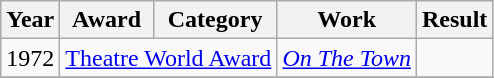<table class="wikitable">
<tr>
<th>Year</th>
<th>Award</th>
<th>Category</th>
<th>Work</th>
<th>Result</th>
</tr>
<tr>
<td>1972</td>
<td colspan="2"><a href='#'>Theatre World Award</a></td>
<td><em><a href='#'>On The Town</a></em></td>
<td></td>
</tr>
<tr>
</tr>
</table>
